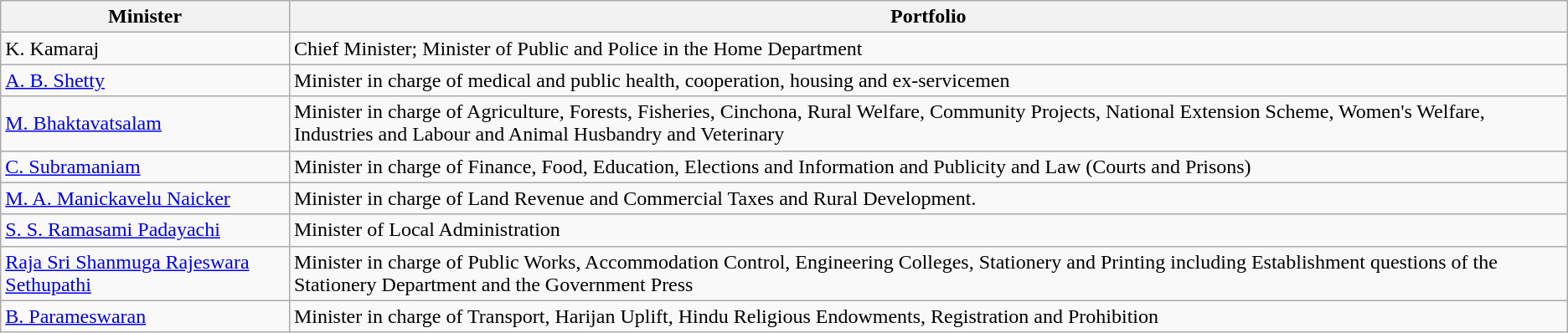<table class="wikitable">
<tr>
<th>Minister</th>
<th>Portfolio</th>
</tr>
<tr>
<td>K. Kamaraj</td>
<td>Chief Minister; Minister of Public and Police in the Home Department</td>
</tr>
<tr>
<td><a href='#'>A. B. Shetty</a></td>
<td>Minister in charge of medical and public health, cooperation, housing and ex-servicemen</td>
</tr>
<tr>
<td><a href='#'>M. Bhaktavatsalam</a></td>
<td>Minister in charge of Agriculture, Forests, Fisheries, Cinchona, Rural Welfare, Community Projects, National Extension Scheme, Women's Welfare, Industries and Labour and Animal Husbandry and Veterinary</td>
</tr>
<tr>
<td><a href='#'>C. Subramaniam</a></td>
<td>Minister in charge of Finance, Food, Education, Elections and Information and Publicity and Law (Courts and Prisons)</td>
</tr>
<tr>
<td><a href='#'>M. A. Manickavelu Naicker</a></td>
<td>Minister in charge of Land Revenue and Commercial Taxes and Rural Development.</td>
</tr>
<tr>
<td><a href='#'>S. S. Ramasami Padayachi</a></td>
<td>Minister of Local Administration</td>
</tr>
<tr>
<td><a href='#'>Raja Sri Shanmuga Rajeswara Sethupathi</a></td>
<td>Minister in charge of Public Works, Accommodation Control, Engineering Colleges, Stationery and Printing including Establishment questions of the Stationery Department and the Government Press</td>
</tr>
<tr>
<td><a href='#'>B. Parameswaran</a></td>
<td>Minister in charge of Transport, Harijan Uplift, Hindu Religious Endowments, Registration and Prohibition</td>
</tr>
</table>
